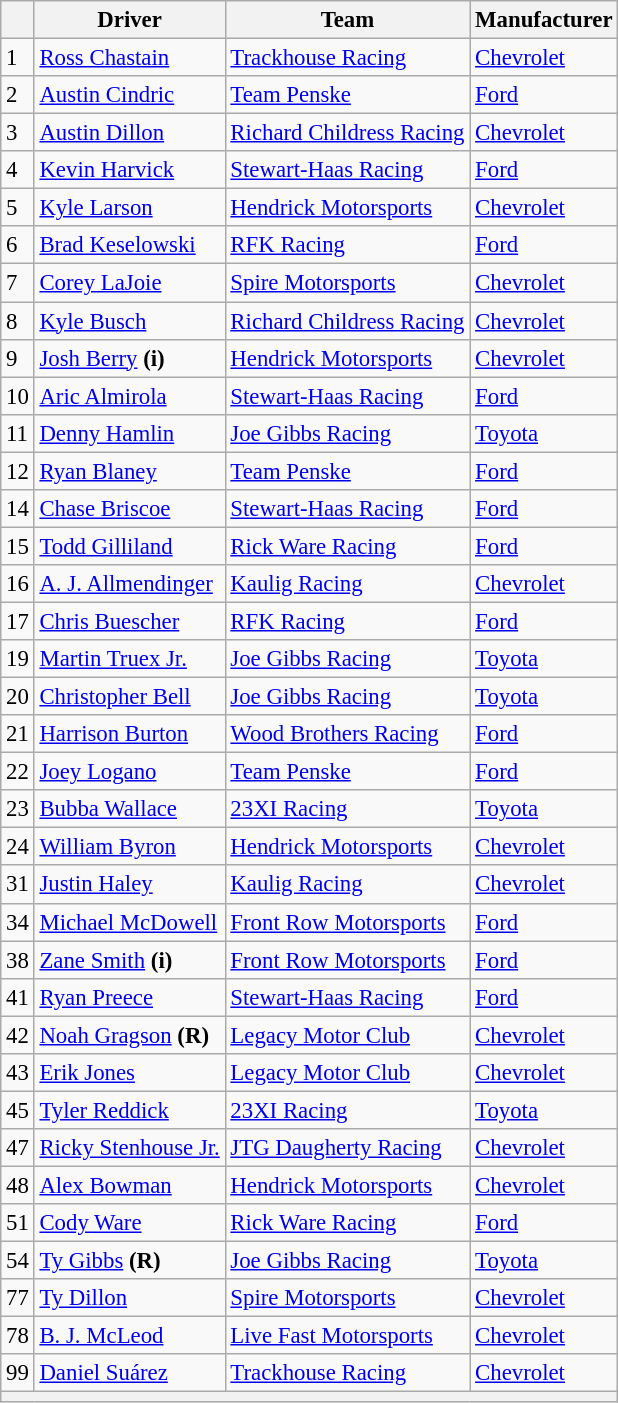<table class="wikitable" style="font-size:95%">
<tr>
<th></th>
<th>Driver</th>
<th>Team</th>
<th>Manufacturer</th>
</tr>
<tr>
<td>1</td>
<td><a href='#'>Ross Chastain</a></td>
<td nowrap><a href='#'>Trackhouse Racing</a></td>
<td><a href='#'>Chevrolet</a></td>
</tr>
<tr>
<td>2</td>
<td><a href='#'>Austin Cindric</a></td>
<td><a href='#'>Team Penske</a></td>
<td><a href='#'>Ford</a></td>
</tr>
<tr>
<td>3</td>
<td><a href='#'>Austin Dillon</a></td>
<td><a href='#'>Richard Childress Racing</a></td>
<td><a href='#'>Chevrolet</a></td>
</tr>
<tr>
<td>4</td>
<td><a href='#'>Kevin Harvick</a></td>
<td><a href='#'>Stewart-Haas Racing</a></td>
<td><a href='#'>Ford</a></td>
</tr>
<tr>
<td>5</td>
<td><a href='#'>Kyle Larson</a></td>
<td><a href='#'>Hendrick Motorsports</a></td>
<td><a href='#'>Chevrolet</a></td>
</tr>
<tr>
<td>6</td>
<td><a href='#'>Brad Keselowski</a></td>
<td><a href='#'>RFK Racing</a></td>
<td><a href='#'>Ford</a></td>
</tr>
<tr>
<td>7</td>
<td><a href='#'>Corey LaJoie</a></td>
<td><a href='#'>Spire Motorsports</a></td>
<td><a href='#'>Chevrolet</a></td>
</tr>
<tr>
<td>8</td>
<td><a href='#'>Kyle Busch</a></td>
<td><a href='#'>Richard Childress Racing</a></td>
<td><a href='#'>Chevrolet</a></td>
</tr>
<tr>
<td>9</td>
<td><a href='#'>Josh Berry</a> <strong>(i)</strong></td>
<td><a href='#'>Hendrick Motorsports</a></td>
<td><a href='#'>Chevrolet</a></td>
</tr>
<tr>
<td>10</td>
<td><a href='#'>Aric Almirola</a></td>
<td><a href='#'>Stewart-Haas Racing</a></td>
<td><a href='#'>Ford</a></td>
</tr>
<tr>
<td>11</td>
<td><a href='#'>Denny Hamlin</a></td>
<td><a href='#'>Joe Gibbs Racing</a></td>
<td><a href='#'>Toyota</a></td>
</tr>
<tr>
<td>12</td>
<td><a href='#'>Ryan Blaney</a></td>
<td><a href='#'>Team Penske</a></td>
<td><a href='#'>Ford</a></td>
</tr>
<tr>
<td>14</td>
<td><a href='#'>Chase Briscoe</a></td>
<td><a href='#'>Stewart-Haas Racing</a></td>
<td><a href='#'>Ford</a></td>
</tr>
<tr>
<td>15</td>
<td><a href='#'>Todd Gilliland</a></td>
<td><a href='#'>Rick Ware Racing</a></td>
<td><a href='#'>Ford</a></td>
</tr>
<tr>
<td>16</td>
<td><a href='#'>A. J. Allmendinger</a></td>
<td><a href='#'>Kaulig Racing</a></td>
<td><a href='#'>Chevrolet</a></td>
</tr>
<tr>
<td>17</td>
<td><a href='#'>Chris Buescher</a></td>
<td><a href='#'>RFK Racing</a></td>
<td><a href='#'>Ford</a></td>
</tr>
<tr>
<td>19</td>
<td><a href='#'>Martin Truex Jr.</a></td>
<td><a href='#'>Joe Gibbs Racing</a></td>
<td><a href='#'>Toyota</a></td>
</tr>
<tr>
<td>20</td>
<td><a href='#'>Christopher Bell</a></td>
<td><a href='#'>Joe Gibbs Racing</a></td>
<td><a href='#'>Toyota</a></td>
</tr>
<tr>
<td>21</td>
<td><a href='#'>Harrison Burton</a></td>
<td><a href='#'>Wood Brothers Racing</a></td>
<td><a href='#'>Ford</a></td>
</tr>
<tr>
<td>22</td>
<td><a href='#'>Joey Logano</a></td>
<td><a href='#'>Team Penske</a></td>
<td><a href='#'>Ford</a></td>
</tr>
<tr>
<td>23</td>
<td><a href='#'>Bubba Wallace</a></td>
<td><a href='#'>23XI Racing</a></td>
<td><a href='#'>Toyota</a></td>
</tr>
<tr>
<td>24</td>
<td><a href='#'>William Byron</a></td>
<td><a href='#'>Hendrick Motorsports</a></td>
<td><a href='#'>Chevrolet</a></td>
</tr>
<tr>
<td>31</td>
<td><a href='#'>Justin Haley</a></td>
<td><a href='#'>Kaulig Racing</a></td>
<td><a href='#'>Chevrolet</a></td>
</tr>
<tr>
<td>34</td>
<td><a href='#'>Michael McDowell</a></td>
<td><a href='#'>Front Row Motorsports</a></td>
<td><a href='#'>Ford</a></td>
</tr>
<tr>
<td>38</td>
<td><a href='#'>Zane Smith</a> <strong>(i)</strong></td>
<td><a href='#'>Front Row Motorsports</a></td>
<td><a href='#'>Ford</a></td>
</tr>
<tr>
<td>41</td>
<td><a href='#'>Ryan Preece</a></td>
<td><a href='#'>Stewart-Haas Racing</a></td>
<td><a href='#'>Ford</a></td>
</tr>
<tr>
<td>42</td>
<td><a href='#'>Noah Gragson</a> <strong>(R)</strong></td>
<td><a href='#'>Legacy Motor Club</a></td>
<td><a href='#'>Chevrolet</a></td>
</tr>
<tr>
<td>43</td>
<td><a href='#'>Erik Jones</a></td>
<td><a href='#'>Legacy Motor Club</a></td>
<td><a href='#'>Chevrolet</a></td>
</tr>
<tr>
<td>45</td>
<td><a href='#'>Tyler Reddick</a></td>
<td><a href='#'>23XI Racing</a></td>
<td><a href='#'>Toyota</a></td>
</tr>
<tr>
<td>47</td>
<td nowrap><a href='#'>Ricky Stenhouse Jr.</a></td>
<td><a href='#'>JTG Daugherty Racing</a></td>
<td><a href='#'>Chevrolet</a></td>
</tr>
<tr>
<td>48</td>
<td><a href='#'>Alex Bowman</a></td>
<td><a href='#'>Hendrick Motorsports</a></td>
<td><a href='#'>Chevrolet</a></td>
</tr>
<tr>
<td>51</td>
<td><a href='#'>Cody Ware</a></td>
<td><a href='#'>Rick Ware Racing</a></td>
<td><a href='#'>Ford</a></td>
</tr>
<tr>
<td>54</td>
<td><a href='#'>Ty Gibbs</a> <strong>(R)</strong></td>
<td><a href='#'>Joe Gibbs Racing</a></td>
<td><a href='#'>Toyota</a></td>
</tr>
<tr>
<td>77</td>
<td><a href='#'>Ty Dillon</a></td>
<td><a href='#'>Spire Motorsports</a></td>
<td><a href='#'>Chevrolet</a></td>
</tr>
<tr>
<td>78</td>
<td><a href='#'>B. J. McLeod</a></td>
<td><a href='#'>Live Fast Motorsports</a></td>
<td><a href='#'>Chevrolet</a></td>
</tr>
<tr>
<td>99</td>
<td><a href='#'>Daniel Suárez</a></td>
<td><a href='#'>Trackhouse Racing</a></td>
<td><a href='#'>Chevrolet</a></td>
</tr>
<tr>
<th colspan="4"></th>
</tr>
</table>
